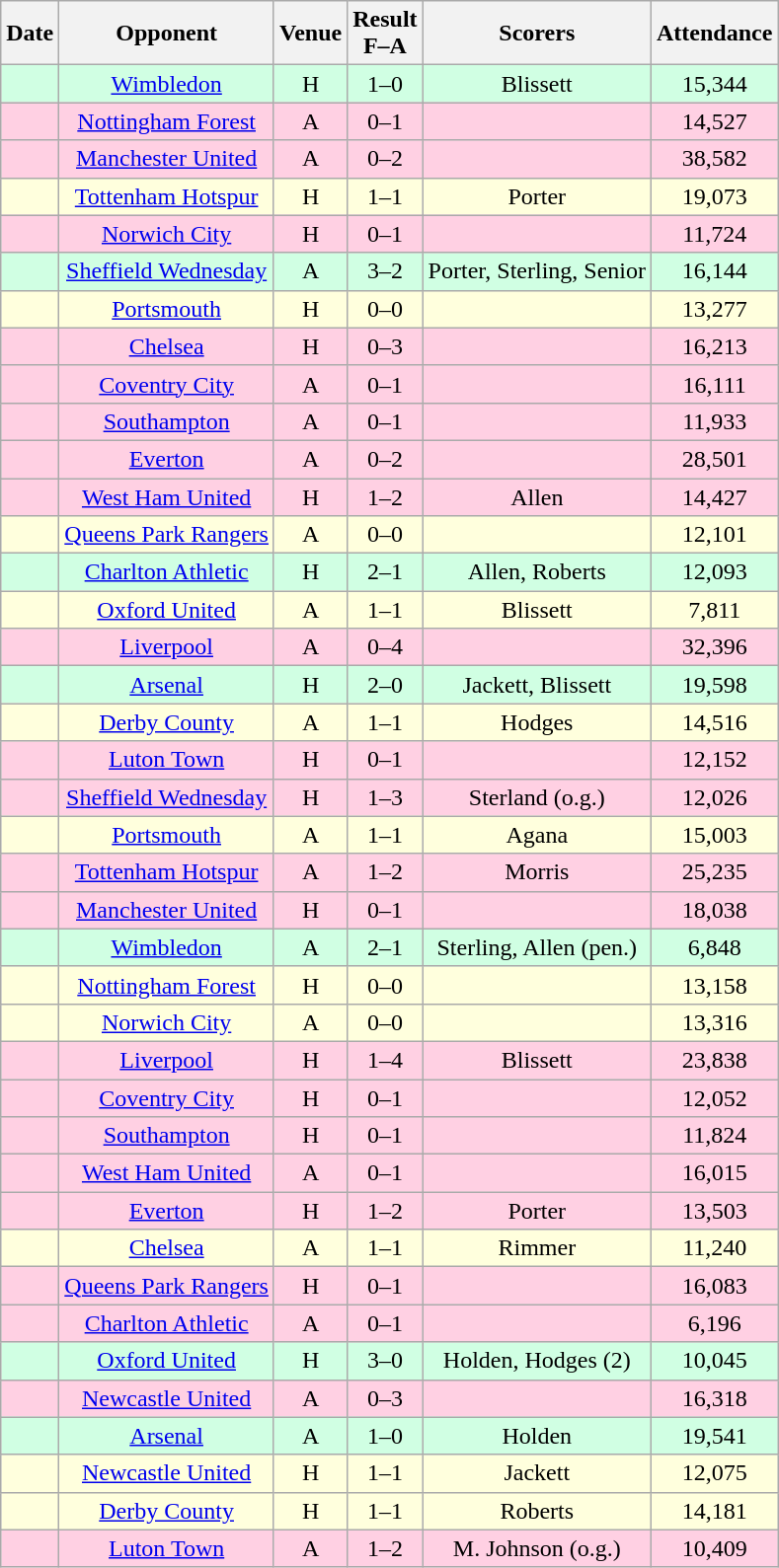<table class="wikitable sortable" style="text-align:center;">
<tr>
<th>Date</th>
<th>Opponent</th>
<th>Venue</th>
<th>Result<br>F–A</th>
<th class=unsortable>Scorers</th>
<th>Attendance</th>
</tr>
<tr bgcolor="#d0ffe3">
<td></td>
<td><a href='#'>Wimbledon</a></td>
<td>H</td>
<td>1–0</td>
<td>Blissett</td>
<td>15,344</td>
</tr>
<tr bgcolor="#ffd0e3">
<td></td>
<td><a href='#'>Nottingham Forest</a></td>
<td>A</td>
<td>0–1</td>
<td></td>
<td>14,527</td>
</tr>
<tr bgcolor="#ffd0e3">
<td></td>
<td><a href='#'>Manchester United</a></td>
<td>A</td>
<td>0–2</td>
<td></td>
<td>38,582</td>
</tr>
<tr bgcolor="#ffffdd">
<td></td>
<td><a href='#'>Tottenham Hotspur</a></td>
<td>H</td>
<td>1–1</td>
<td>Porter</td>
<td>19,073</td>
</tr>
<tr bgcolor="#ffd0e3">
<td></td>
<td><a href='#'>Norwich City</a></td>
<td>H</td>
<td>0–1</td>
<td></td>
<td>11,724</td>
</tr>
<tr bgcolor="#d0ffe3">
<td></td>
<td><a href='#'>Sheffield Wednesday</a></td>
<td>A</td>
<td>3–2</td>
<td>Porter, Sterling, Senior</td>
<td>16,144</td>
</tr>
<tr bgcolor="#ffffdd">
<td></td>
<td><a href='#'>Portsmouth</a></td>
<td>H</td>
<td>0–0</td>
<td></td>
<td>13,277</td>
</tr>
<tr bgcolor="#ffd0e3">
<td></td>
<td><a href='#'>Chelsea</a></td>
<td>H</td>
<td>0–3</td>
<td></td>
<td>16,213</td>
</tr>
<tr bgcolor="#ffd0e3">
<td></td>
<td><a href='#'>Coventry City</a></td>
<td>A</td>
<td>0–1</td>
<td></td>
<td>16,111</td>
</tr>
<tr bgcolor="#ffd0e3">
<td></td>
<td><a href='#'>Southampton</a></td>
<td>A</td>
<td>0–1</td>
<td></td>
<td>11,933</td>
</tr>
<tr bgcolor="#ffd0e3">
<td></td>
<td><a href='#'>Everton</a></td>
<td>A</td>
<td>0–2</td>
<td></td>
<td>28,501</td>
</tr>
<tr bgcolor="#ffd0e3">
<td></td>
<td><a href='#'>West Ham United</a></td>
<td>H</td>
<td>1–2</td>
<td>Allen</td>
<td>14,427</td>
</tr>
<tr bgcolor="#ffffdd">
<td></td>
<td><a href='#'>Queens Park Rangers</a></td>
<td>A</td>
<td>0–0</td>
<td></td>
<td>12,101</td>
</tr>
<tr bgcolor="#d0ffe3">
<td></td>
<td><a href='#'>Charlton Athletic</a></td>
<td>H</td>
<td>2–1</td>
<td>Allen, Roberts</td>
<td>12,093</td>
</tr>
<tr bgcolor="#ffffdd">
<td></td>
<td><a href='#'>Oxford United</a></td>
<td>A</td>
<td>1–1</td>
<td>Blissett</td>
<td>7,811</td>
</tr>
<tr bgcolor="#ffd0e3">
<td></td>
<td><a href='#'>Liverpool</a></td>
<td>A</td>
<td>0–4</td>
<td></td>
<td>32,396</td>
</tr>
<tr bgcolor="#d0ffe3">
<td></td>
<td><a href='#'>Arsenal</a></td>
<td>H</td>
<td>2–0</td>
<td>Jackett, Blissett</td>
<td>19,598</td>
</tr>
<tr bgcolor="#ffffdd">
<td></td>
<td><a href='#'>Derby County</a></td>
<td>A</td>
<td>1–1</td>
<td>Hodges</td>
<td>14,516</td>
</tr>
<tr bgcolor="#ffd0e3">
<td></td>
<td><a href='#'>Luton Town</a></td>
<td>H</td>
<td>0–1</td>
<td></td>
<td>12,152</td>
</tr>
<tr bgcolor="#ffd0e3">
<td></td>
<td><a href='#'>Sheffield Wednesday</a></td>
<td>H</td>
<td>1–3</td>
<td>Sterland (o.g.)</td>
<td>12,026</td>
</tr>
<tr bgcolor="#ffffdd">
<td></td>
<td><a href='#'>Portsmouth</a></td>
<td>A</td>
<td>1–1</td>
<td>Agana</td>
<td>15,003</td>
</tr>
<tr bgcolor="#ffd0e3">
<td></td>
<td><a href='#'>Tottenham Hotspur</a></td>
<td>A</td>
<td>1–2</td>
<td>Morris</td>
<td>25,235</td>
</tr>
<tr bgcolor="#ffd0e3">
<td></td>
<td><a href='#'>Manchester United</a></td>
<td>H</td>
<td>0–1</td>
<td></td>
<td>18,038</td>
</tr>
<tr bgcolor="#d0ffe3">
<td></td>
<td><a href='#'>Wimbledon</a></td>
<td>A</td>
<td>2–1</td>
<td>Sterling, Allen (pen.)</td>
<td>6,848</td>
</tr>
<tr bgcolor="#ffffdd">
<td></td>
<td><a href='#'>Nottingham Forest</a></td>
<td>H</td>
<td>0–0</td>
<td></td>
<td>13,158</td>
</tr>
<tr bgcolor="#ffffdd">
<td></td>
<td><a href='#'>Norwich City</a></td>
<td>A</td>
<td>0–0</td>
<td></td>
<td>13,316</td>
</tr>
<tr bgcolor="#ffd0e3">
<td></td>
<td><a href='#'>Liverpool</a></td>
<td>H</td>
<td>1–4</td>
<td>Blissett</td>
<td>23,838</td>
</tr>
<tr bgcolor="#ffd0e3">
<td></td>
<td><a href='#'>Coventry City</a></td>
<td>H</td>
<td>0–1</td>
<td></td>
<td>12,052</td>
</tr>
<tr bgcolor="#ffd0e3">
<td></td>
<td><a href='#'>Southampton</a></td>
<td>H</td>
<td>0–1</td>
<td></td>
<td>11,824</td>
</tr>
<tr bgcolor="#ffd0e3">
<td></td>
<td><a href='#'>West Ham United</a></td>
<td>A</td>
<td>0–1</td>
<td></td>
<td>16,015</td>
</tr>
<tr bgcolor="#ffd0e3">
<td></td>
<td><a href='#'>Everton</a></td>
<td>H</td>
<td>1–2</td>
<td>Porter</td>
<td>13,503</td>
</tr>
<tr bgcolor="#ffffdd">
<td></td>
<td><a href='#'>Chelsea</a></td>
<td>A</td>
<td>1–1</td>
<td>Rimmer</td>
<td>11,240</td>
</tr>
<tr bgcolor="#ffd0e3">
<td></td>
<td><a href='#'>Queens Park Rangers</a></td>
<td>H</td>
<td>0–1</td>
<td></td>
<td>16,083</td>
</tr>
<tr bgcolor="#ffd0e3">
<td></td>
<td><a href='#'>Charlton Athletic</a></td>
<td>A</td>
<td>0–1</td>
<td></td>
<td>6,196</td>
</tr>
<tr bgcolor="#d0ffe3">
<td></td>
<td><a href='#'>Oxford United</a></td>
<td>H</td>
<td>3–0</td>
<td>Holden, Hodges (2)</td>
<td>10,045</td>
</tr>
<tr bgcolor="#ffd0e3">
<td></td>
<td><a href='#'>Newcastle United</a></td>
<td>A</td>
<td>0–3</td>
<td></td>
<td>16,318</td>
</tr>
<tr bgcolor="#d0ffe3">
<td></td>
<td><a href='#'>Arsenal</a></td>
<td>A</td>
<td>1–0</td>
<td>Holden</td>
<td>19,541</td>
</tr>
<tr bgcolor="#ffffdd">
<td></td>
<td><a href='#'>Newcastle United</a></td>
<td>H</td>
<td>1–1</td>
<td>Jackett</td>
<td>12,075</td>
</tr>
<tr bgcolor="#ffffdd">
<td></td>
<td><a href='#'>Derby County</a></td>
<td>H</td>
<td>1–1</td>
<td>Roberts</td>
<td>14,181</td>
</tr>
<tr bgcolor="#ffd0e3">
<td></td>
<td><a href='#'>Luton Town</a></td>
<td>A</td>
<td>1–2</td>
<td>M. Johnson (o.g.)</td>
<td>10,409</td>
</tr>
</table>
